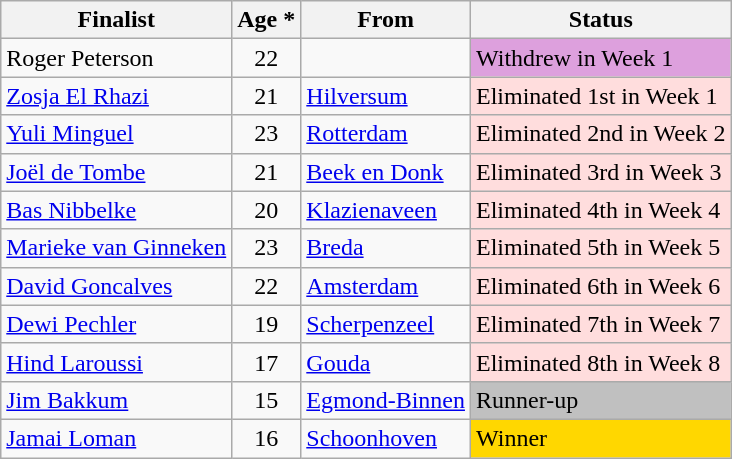<table class="wikitable">
<tr>
<th>Finalist</th>
<th>Age *</th>
<th>From</th>
<th>Status</th>
</tr>
<tr>
<td>Roger Peterson</td>
<td align="center">22</td>
<td></td>
<td style="background:#DDA0DD;">Withdrew in Week 1</td>
</tr>
<tr>
<td><a href='#'>Zosja El Rhazi</a></td>
<td align="center">21</td>
<td><a href='#'>Hilversum</a></td>
<td style="background:#ffdddd;">Eliminated 1st in Week 1</td>
</tr>
<tr>
<td><a href='#'>Yuli Minguel</a></td>
<td align="center">23</td>
<td><a href='#'>Rotterdam</a></td>
<td style="background:#ffdddd;">Eliminated 2nd in Week 2</td>
</tr>
<tr>
<td><a href='#'>Joël de Tombe</a></td>
<td align="center">21</td>
<td><a href='#'>Beek en Donk</a></td>
<td style="background:#ffdddd;">Eliminated 3rd in Week 3</td>
</tr>
<tr>
<td><a href='#'>Bas Nibbelke</a></td>
<td align="center">20</td>
<td><a href='#'>Klazienaveen</a></td>
<td style="background:#ffdddd;">Eliminated 4th in Week 4</td>
</tr>
<tr>
<td><a href='#'>Marieke van Ginneken</a></td>
<td align="center">23</td>
<td><a href='#'>Breda</a></td>
<td style="background:#ffdddd;">Eliminated 5th in Week 5</td>
</tr>
<tr>
<td><a href='#'>David Goncalves</a></td>
<td align="center">22</td>
<td><a href='#'>Amsterdam</a></td>
<td style="background:#ffdddd;">Eliminated 6th in Week 6</td>
</tr>
<tr>
<td><a href='#'>Dewi Pechler</a></td>
<td align="center">19</td>
<td><a href='#'>Scherpenzeel</a></td>
<td style="background:#ffdddd;">Eliminated 7th in Week 7</td>
</tr>
<tr>
<td><a href='#'>Hind Laroussi</a></td>
<td align="center">17</td>
<td><a href='#'>Gouda</a></td>
<td style="background:#ffdddd;">Eliminated 8th in Week 8</td>
</tr>
<tr>
<td><a href='#'>Jim Bakkum</a></td>
<td align="center">15</td>
<td><a href='#'>Egmond-Binnen</a></td>
<td style="background:silver">Runner-up</td>
</tr>
<tr>
<td><a href='#'>Jamai Loman</a></td>
<td align="center">16</td>
<td><a href='#'>Schoonhoven</a></td>
<td style="background:gold">Winner</td>
</tr>
</table>
